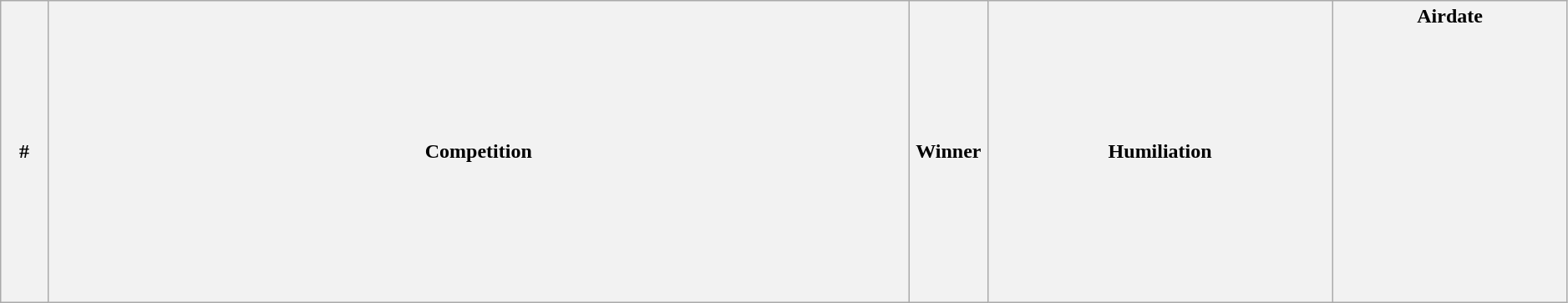<table class="wikitable plainrowheaders" | width="99%">
<tr>
<th width="3%">#</th>
<th width="55%">Competition</th>
<th width="5%">Winner</th>
<th>Humiliation</th>
<th width="15%">Airdate<br><br><br><br><br><br><br><br><br><br><br><br><br></th>
</tr>
</table>
